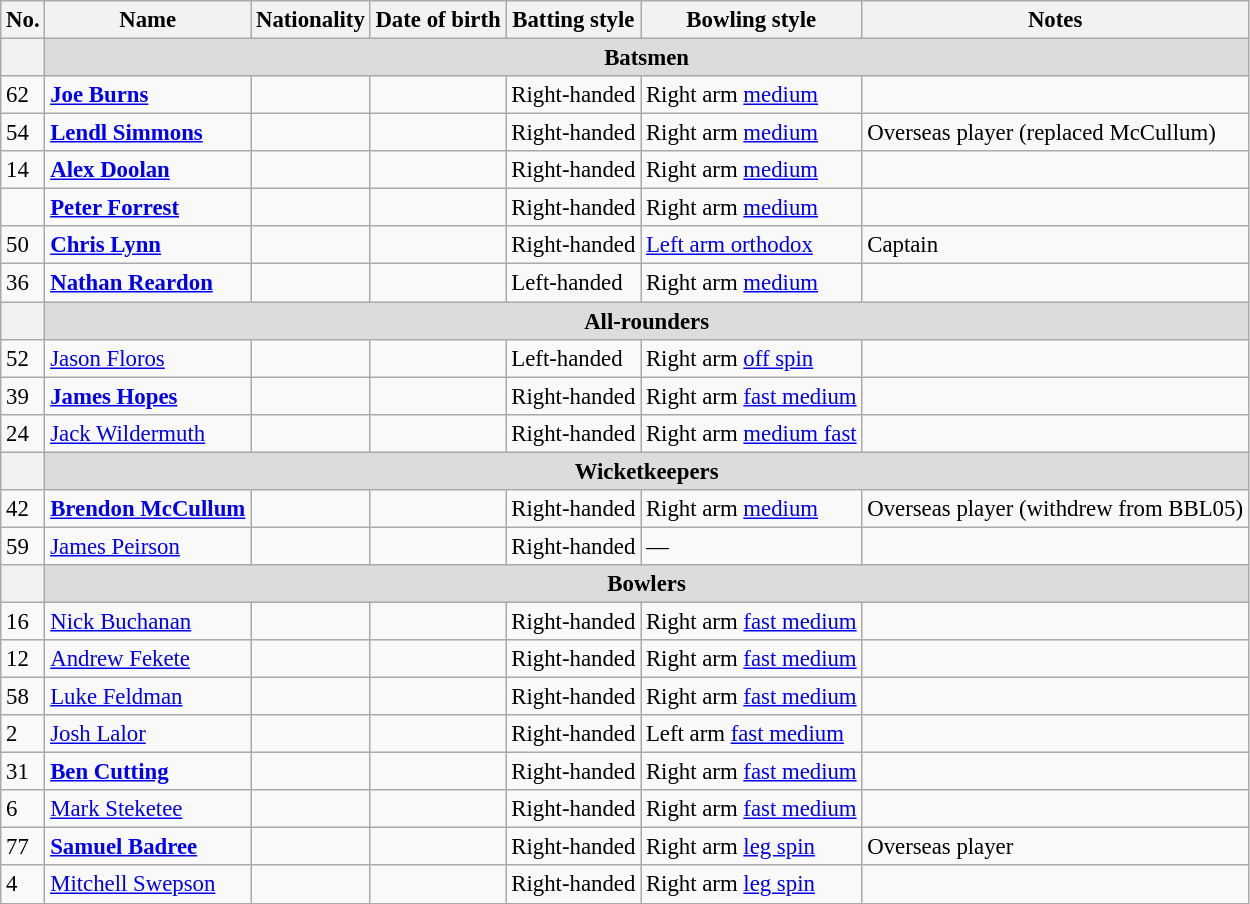<table class="wikitable"  style="font-size:95%;">
<tr>
<th>No.</th>
<th>Name</th>
<th>Nationality</th>
<th>Date of birth</th>
<th>Batting style</th>
<th>Bowling style</th>
<th>Notes</th>
</tr>
<tr>
<th></th>
<th colspan="7"  style="background:#dcdcdc; text-align:center;">Batsmen</th>
</tr>
<tr>
<td>62</td>
<td><strong><a href='#'>Joe Burns</a></strong></td>
<td></td>
<td></td>
<td>Right-handed</td>
<td>Right arm <a href='#'>medium</a></td>
<td></td>
</tr>
<tr>
<td>54</td>
<td><strong><a href='#'>Lendl Simmons</a></strong></td>
<td></td>
<td></td>
<td>Right-handed</td>
<td>Right arm <a href='#'>medium</a></td>
<td>Overseas player (replaced McCullum)</td>
</tr>
<tr>
<td>14</td>
<td><strong><a href='#'>Alex Doolan</a></strong></td>
<td></td>
<td></td>
<td>Right-handed</td>
<td>Right arm <a href='#'>medium</a></td>
<td></td>
</tr>
<tr>
<td></td>
<td><strong><a href='#'>Peter Forrest</a></strong></td>
<td></td>
<td></td>
<td>Right-handed</td>
<td>Right arm <a href='#'>medium</a></td>
<td></td>
</tr>
<tr>
<td>50</td>
<td><strong><a href='#'>Chris Lynn</a></strong></td>
<td></td>
<td></td>
<td>Right-handed</td>
<td><a href='#'>Left arm orthodox</a></td>
<td>Captain</td>
</tr>
<tr>
<td>36</td>
<td><strong><a href='#'>Nathan Reardon</a></strong></td>
<td></td>
<td></td>
<td>Left-handed</td>
<td>Right arm <a href='#'>medium</a></td>
<td></td>
</tr>
<tr>
<th></th>
<th colspan="7"  style="background:#dcdcdc; text-align:center;">All-rounders</th>
</tr>
<tr>
<td>52</td>
<td><a href='#'>Jason Floros</a></td>
<td></td>
<td></td>
<td>Left-handed</td>
<td>Right arm <a href='#'>off spin</a></td>
<td></td>
</tr>
<tr>
<td>39</td>
<td><strong><a href='#'>James Hopes</a></strong></td>
<td></td>
<td></td>
<td>Right-handed</td>
<td>Right arm <a href='#'>fast medium</a></td>
<td></td>
</tr>
<tr>
<td>24</td>
<td><a href='#'>Jack Wildermuth</a></td>
<td></td>
<td></td>
<td>Right-handed</td>
<td>Right arm <a href='#'>medium fast</a></td>
<td></td>
</tr>
<tr>
<th></th>
<th colspan="7"  style="background:#dcdcdc; text-align:center;">Wicketkeepers</th>
</tr>
<tr>
<td>42</td>
<td><strong><a href='#'>Brendon McCullum</a></strong></td>
<td></td>
<td></td>
<td>Right-handed</td>
<td>Right arm <a href='#'>medium</a></td>
<td>Overseas player (withdrew from BBL05)</td>
</tr>
<tr>
<td>59</td>
<td><a href='#'>James Peirson</a></td>
<td></td>
<td></td>
<td>Right-handed</td>
<td>—</td>
<td></td>
</tr>
<tr>
<th></th>
<th colspan="7"  style="background:#dcdcdc; text-align:center;">Bowlers</th>
</tr>
<tr>
<td>16</td>
<td><a href='#'>Nick Buchanan</a></td>
<td></td>
<td></td>
<td>Right-handed</td>
<td>Right arm <a href='#'>fast medium</a></td>
<td></td>
</tr>
<tr>
<td>12</td>
<td><a href='#'>Andrew Fekete</a></td>
<td></td>
<td></td>
<td>Right-handed</td>
<td>Right arm <a href='#'>fast medium</a></td>
<td></td>
</tr>
<tr>
<td>58</td>
<td><a href='#'>Luke Feldman</a></td>
<td></td>
<td></td>
<td>Right-handed</td>
<td>Right arm <a href='#'>fast medium</a></td>
<td></td>
</tr>
<tr>
<td>2</td>
<td><a href='#'>Josh Lalor</a></td>
<td></td>
<td></td>
<td>Right-handed</td>
<td>Left arm <a href='#'>fast medium</a></td>
<td></td>
</tr>
<tr>
<td>31</td>
<td><strong><a href='#'>Ben Cutting</a></strong></td>
<td></td>
<td></td>
<td>Right-handed</td>
<td>Right arm <a href='#'>fast medium</a></td>
<td></td>
</tr>
<tr>
<td>6</td>
<td><a href='#'>Mark Steketee</a></td>
<td></td>
<td></td>
<td>Right-handed</td>
<td>Right arm <a href='#'>fast medium</a></td>
<td></td>
</tr>
<tr>
<td>77</td>
<td><strong><a href='#'>Samuel Badree</a></strong></td>
<td></td>
<td></td>
<td>Right-handed</td>
<td>Right arm <a href='#'>leg spin</a></td>
<td>Overseas player</td>
</tr>
<tr>
<td>4</td>
<td><a href='#'>Mitchell Swepson</a></td>
<td></td>
<td></td>
<td>Right-handed</td>
<td>Right arm <a href='#'>leg spin</a></td>
<td></td>
</tr>
</table>
